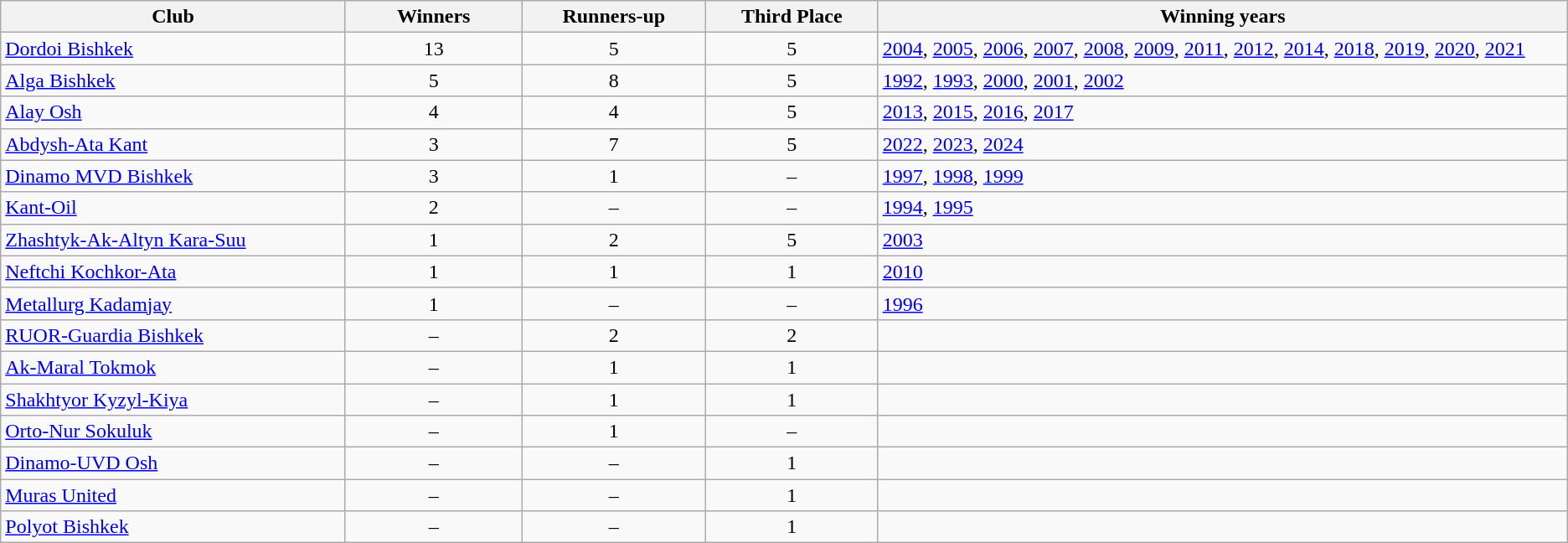<table class="wikitable">
<tr>
<th style="width:10%;">Club</th>
<th style="width:5%;">Winners</th>
<th style="width:5%;">Runners-up</th>
<th style="width:5%;">Third Place</th>
<th style="width:20%;">Winning years</th>
</tr>
<tr>
<td><a href='#'>Dordoi Bishkek</a></td>
<td align=center>13</td>
<td align=center>5</td>
<td align=center>5</td>
<td><a href='#'>2004</a>, <a href='#'>2005</a>, <a href='#'>2006</a>, <a href='#'>2007</a>, <a href='#'>2008</a>, <a href='#'>2009</a>, <a href='#'>2011</a>, <a href='#'>2012</a>, <a href='#'>2014</a>, <a href='#'>2018</a>, <a href='#'>2019</a>, <a href='#'>2020</a>, <a href='#'>2021</a></td>
</tr>
<tr>
<td><a href='#'>Alga Bishkek</a></td>
<td align=center>5</td>
<td align=center>8</td>
<td align=center>5</td>
<td><a href='#'>1992</a>, <a href='#'>1993</a>, <a href='#'>2000</a>, <a href='#'>2001</a>, <a href='#'>2002</a></td>
</tr>
<tr>
<td><a href='#'>Alay Osh</a></td>
<td align=center>4</td>
<td align=center>4</td>
<td align=center>5</td>
<td><a href='#'>2013</a>, <a href='#'>2015</a>, <a href='#'>2016</a>, <a href='#'>2017</a></td>
</tr>
<tr>
<td><a href='#'>Abdysh-Ata Kant</a></td>
<td align=center>3</td>
<td align=center>7</td>
<td align=center>5</td>
<td><a href='#'>2022</a>, <a href='#'>2023</a>, <a href='#'>2024</a></td>
</tr>
<tr>
<td><a href='#'>Dinamo MVD Bishkek</a></td>
<td align=center>3</td>
<td align=center>1</td>
<td align=center>–</td>
<td><a href='#'>1997</a>, <a href='#'>1998</a>, <a href='#'>1999</a></td>
</tr>
<tr>
<td><a href='#'>Kant-Oil</a></td>
<td align=center>2</td>
<td align=center>–</td>
<td align=center>–</td>
<td><a href='#'>1994</a>, <a href='#'>1995</a></td>
</tr>
<tr>
<td><a href='#'>Zhashtyk-Ak-Altyn Kara-Suu</a></td>
<td align=center>1</td>
<td align=center>2</td>
<td align=center>5</td>
<td><a href='#'>2003</a></td>
</tr>
<tr>
<td><a href='#'>Neftchi Kochkor-Ata</a></td>
<td align=center>1</td>
<td align=center>1</td>
<td align=center>1</td>
<td><a href='#'>2010</a></td>
</tr>
<tr>
<td><a href='#'>Metallurg Kadamjay</a></td>
<td align=center>1</td>
<td align=center>–</td>
<td align=center>–</td>
<td><a href='#'>1996</a></td>
</tr>
<tr>
<td><a href='#'>RUOR-Guardia Bishkek</a></td>
<td align=center>–</td>
<td align=center>2</td>
<td align=center>2</td>
<td></td>
</tr>
<tr>
<td><a href='#'>Ak-Maral Tokmok</a></td>
<td align=center>–</td>
<td align=center>1</td>
<td align=center>1</td>
<td></td>
</tr>
<tr>
<td><a href='#'>Shakhtyor Kyzyl-Kiya</a></td>
<td align=center>–</td>
<td align=center>1</td>
<td align=center>1</td>
<td></td>
</tr>
<tr>
<td><a href='#'>Orto-Nur Sokuluk</a></td>
<td align=center>–</td>
<td align=center>1</td>
<td align=center>–</td>
<td></td>
</tr>
<tr>
<td><a href='#'>Dinamo-UVD Osh</a></td>
<td align=center>–</td>
<td align=center>–</td>
<td align=center>1</td>
<td></td>
</tr>
<tr>
<td><a href='#'>Muras United</a></td>
<td align=center>–</td>
<td align=center>–</td>
<td align=center>1</td>
<td></td>
</tr>
<tr>
<td><a href='#'>Polyot Bishkek</a></td>
<td align=center>–</td>
<td align=center>–</td>
<td align=center>1</td>
<td></td>
</tr>
</table>
